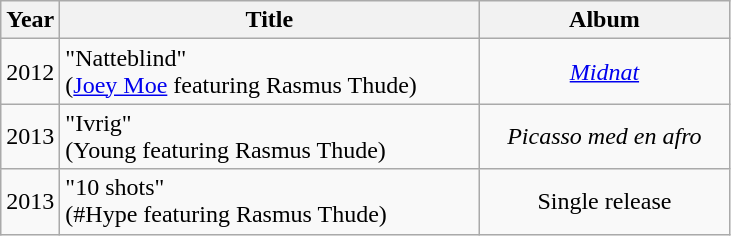<table class="wikitable plainrowheaders" style="text-align:left;" border="1">
<tr>
<th scope="col" rowspan="1">Year</th>
<th scope="col" rowspan="1" style="width:17em;">Title</th>
<th scope="col" rowspan="1"  style="width:10em;">Album</th>
</tr>
<tr>
<td>2012</td>
<td>"Natteblind"<br><span>(<a href='#'>Joey Moe</a> featuring Rasmus Thude)</span></td>
<td style="text-align:center;"><em><a href='#'>Midnat</a></em></td>
</tr>
<tr>
<td>2013</td>
<td>"Ivrig"<br><span>(Young featuring Rasmus Thude)</span></td>
<td style="text-align:center;"><em> Picasso med en afro</em></td>
</tr>
<tr>
<td>2013</td>
<td>"10 shots"<br><span>(#Hype featuring Rasmus Thude)</span></td>
<td style="text-align:center;">Single release</td>
</tr>
</table>
